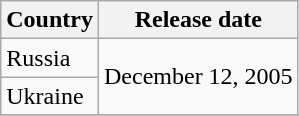<table class="wikitable">
<tr>
<th>Country</th>
<th>Release date</th>
</tr>
<tr>
<td>Russia</td>
<td rowspan="2">December 12, 2005</td>
</tr>
<tr>
<td>Ukraine</td>
</tr>
<tr>
</tr>
</table>
